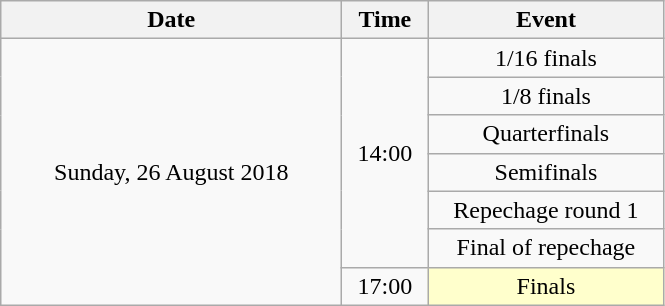<table class = "wikitable" style="text-align:center;">
<tr>
<th width=220>Date</th>
<th width=50>Time</th>
<th width=150>Event</th>
</tr>
<tr>
<td rowspan=7>Sunday, 26 August 2018</td>
<td rowspan=6>14:00</td>
<td>1/16 finals</td>
</tr>
<tr>
<td>1/8 finals</td>
</tr>
<tr>
<td>Quarterfinals</td>
</tr>
<tr>
<td>Semifinals</td>
</tr>
<tr>
<td>Repechage round 1</td>
</tr>
<tr>
<td>Final of repechage</td>
</tr>
<tr>
<td>17:00</td>
<td bgcolor=ffffcc>Finals</td>
</tr>
</table>
